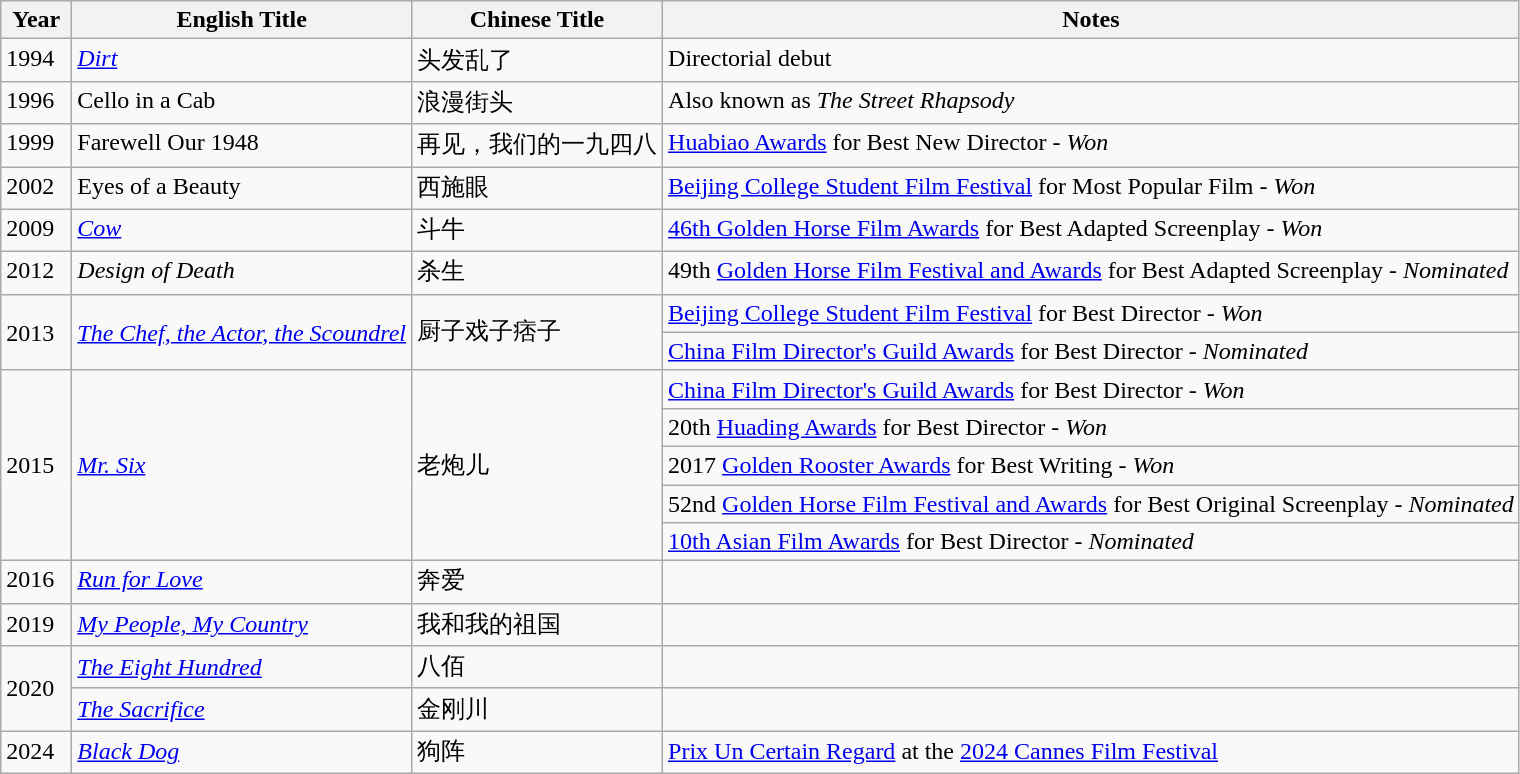<table class="wikitable">
<tr>
<th align="left" valign="top" width="40">Year</th>
<th align="left" valign="top">English Title</th>
<th align="left" valign="top">Chinese Title</th>
<th align="left" valign="top">Notes</th>
</tr>
<tr>
<td align="left" valign="top">1994</td>
<td align="left" valign="top"><em><a href='#'>Dirt</a></em></td>
<td align="left" valign="top">头发乱了</td>
<td align="left" valign="top">Directorial debut</td>
</tr>
<tr>
<td align="left" valign="top">1996</td>
<td align="left" valign="top">Cello in a Cab</td>
<td align="left" valign="top">浪漫街头</td>
<td align="left" valign="top">Also known as <em>The Street Rhapsody</em></td>
</tr>
<tr>
<td align="left" valign="top">1999</td>
<td align="left" valign="top">Farewell Our 1948</td>
<td align="left" valign="top">再见，我们的一九四八</td>
<td align="left" valign="top"><a href='#'>Huabiao Awards</a> for Best New Director - <em>Won</em></td>
</tr>
<tr>
<td align="left" valign="top">2002</td>
<td align="left" valign="top">Eyes of a Beauty</td>
<td align="left" valign="top">西施眼</td>
<td align="left" valign="top"><a href='#'>Beijing College Student Film Festival</a> for Most Popular Film - <em>Won</em></td>
</tr>
<tr>
<td align="left" valign="top">2009</td>
<td align="left" valign="top"><em><a href='#'>Cow</a></em></td>
<td align="left" valign="top">斗牛</td>
<td align="left" valign="top"><a href='#'>46th Golden Horse Film Awards</a> for Best Adapted Screenplay - <em>Won</em></td>
</tr>
<tr>
<td align="left" valign="top">2012</td>
<td align="left" valign="top"><em>Design of Death</em></td>
<td align="left" valign="top">杀生</td>
<td align="left" valign="top">49th <a href='#'>Golden Horse Film Festival and Awards</a> for Best Adapted Screenplay - <em>Nominated</em></td>
</tr>
<tr>
<td rowspan="2">2013</td>
<td rowspan="2"><em><a href='#'>The Chef, the Actor, the Scoundrel</a></em></td>
<td rowspan="2">厨子戏子痞子</td>
<td><a href='#'>Beijing College Student Film Festival</a> for Best Director - <em>Won</em></td>
</tr>
<tr>
<td align="left" valign="top"><a href='#'>China Film Director's Guild Awards</a> for Best Director - <em>Nominated</em></td>
</tr>
<tr>
<td rowspan="5">2015</td>
<td rowspan="5"><em><a href='#'>Mr. Six</a></em></td>
<td rowspan="5">老炮儿</td>
<td><a href='#'>China Film Director's Guild Awards</a> for Best Director - <em>Won</em></td>
</tr>
<tr>
<td align="left" valign="top">20th <a href='#'>Huading Awards</a> for Best Director - <em>Won</em></td>
</tr>
<tr>
<td align="left" valign="top">2017 <a href='#'>Golden Rooster Awards</a> for Best Writing - <em>Won</em></td>
</tr>
<tr>
<td align="left" valign="top">52nd <a href='#'>Golden Horse Film Festival and Awards</a> for Best Original Screenplay - <em>Nominated</em></td>
</tr>
<tr>
<td align="left" valign="top"><a href='#'>10th Asian Film Awards</a> for Best Director - <em>Nominated</em></td>
</tr>
<tr>
<td align="left" valign="top">2016</td>
<td align="left" valign="top"><em><a href='#'>Run for Love</a></em></td>
<td align="left" valign="top">奔爱</td>
<td align="left" valign="top"></td>
</tr>
<tr>
<td rowspan=1>2019</td>
<td><em><a href='#'>My People, My Country</a></em></td>
<td>我和我的祖国</td>
<td></td>
</tr>
<tr>
<td rowspan="2">2020</td>
<td><em><a href='#'>The Eight Hundred</a></em></td>
<td>八佰</td>
<td></td>
</tr>
<tr>
<td><em><a href='#'>The Sacrifice</a></em></td>
<td>金刚川</td>
<td></td>
</tr>
<tr>
<td>2024</td>
<td><em><a href='#'>Black Dog</a></em></td>
<td>狗阵</td>
<td><a href='#'>Prix Un Certain Regard</a> at the <a href='#'>2024 Cannes Film Festival</a></td>
</tr>
</table>
